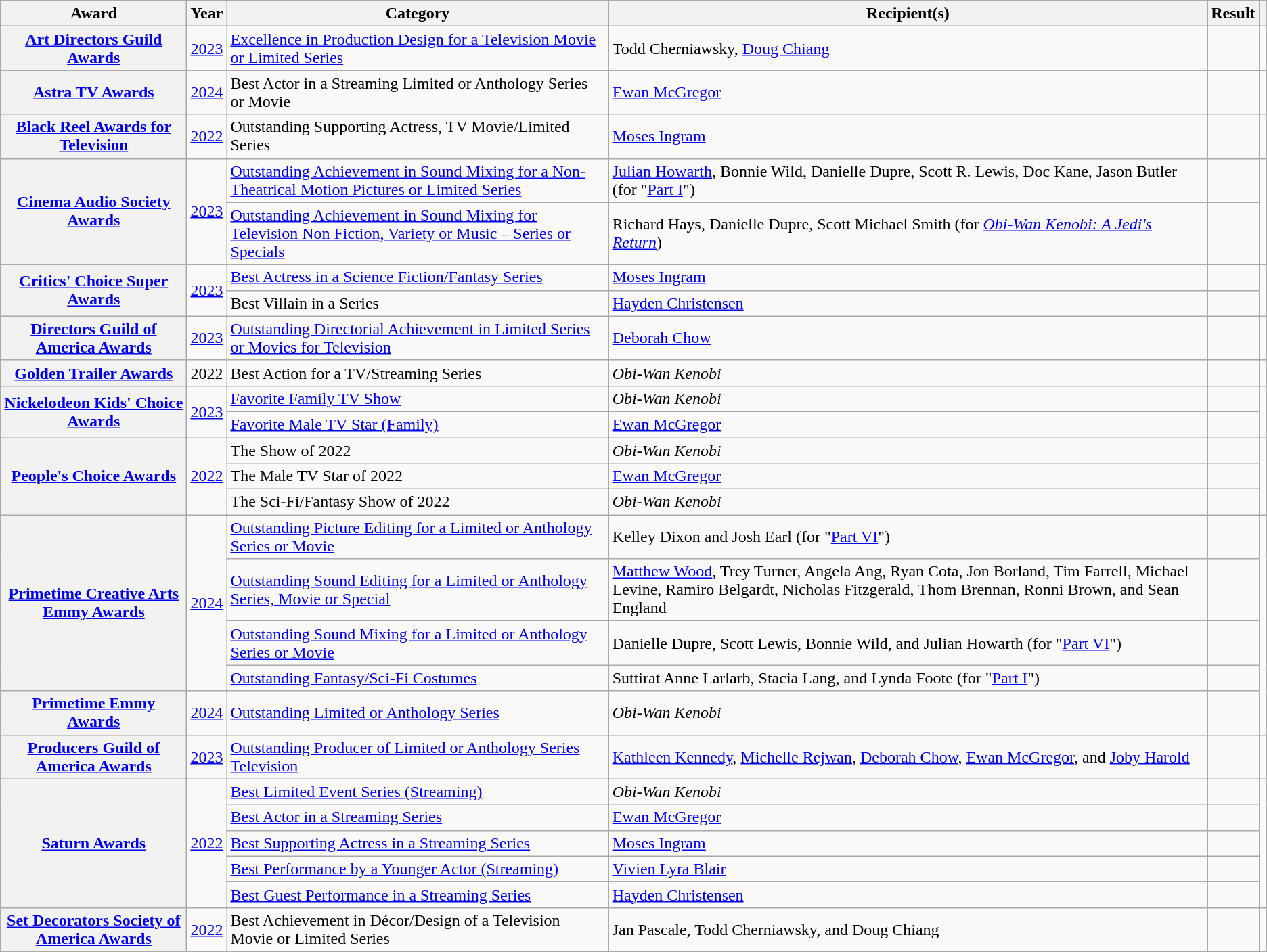<table class="wikitable plainrowheaders sortable">
<tr>
<th scope="col">Award</th>
<th scope="col">Year</th>
<th scope="col" class="unsortable">Category</th>
<th scope="col" class="unsortable">Recipient(s)</th>
<th scope="col">Result</th>
<th scope="col" class="unsortable"></th>
</tr>
<tr>
<th scope="row"><a href='#'>Art Directors Guild Awards</a></th>
<td style="text-align:center;"><a href='#'>2023</a></td>
<td><a href='#'>Excellence in Production Design for a Television Movie or Limited Series</a></td>
<td>Todd Cherniawsky, <a href='#'>Doug Chiang</a></td>
<td></td>
<td style="text-align:center;"></td>
</tr>
<tr>
<th scope="row"><a href='#'>Astra TV Awards</a></th>
<td style="text-align:center;"><a href='#'>2024</a></td>
<td>Best Actor in a Streaming Limited or Anthology Series or Movie</td>
<td><a href='#'>Ewan McGregor</a></td>
<td></td>
<td style="text-align:center;"></td>
</tr>
<tr>
<th scope="row"><a href='#'>Black Reel Awards for Television</a></th>
<td style="text-align: center;"><a href='#'>2022</a></td>
<td>Outstanding Supporting Actress, TV Movie/Limited Series</td>
<td><a href='#'>Moses Ingram</a></td>
<td></td>
<td style="text-align:center;"></td>
</tr>
<tr>
<th scope="rowgroup" rowspan="2"><a href='#'>Cinema Audio Society Awards</a></th>
<td rowspan="2" style="text-align:center;"><a href='#'>2023</a></td>
<td><a href='#'>Outstanding Achievement in Sound Mixing for a Non-Theatrical Motion Pictures or Limited Series</a></td>
<td><a href='#'>Julian Howarth</a>, Bonnie Wild, Danielle Dupre, Scott R. Lewis, Doc Kane, Jason Butler (for "<a href='#'>Part I</a>")</td>
<td></td>
<td rowspan="2" style="text-align:center;"></td>
</tr>
<tr>
<td><a href='#'>Outstanding Achievement in Sound Mixing for Television Non Fiction, Variety or Music – Series or Specials</a></td>
<td>Richard Hays, Danielle Dupre, Scott Michael Smith (for <em><a href='#'>Obi-Wan Kenobi: A Jedi's Return</a></em>)</td>
<td></td>
</tr>
<tr>
<th scope="rowgroup" rowspan="2"><a href='#'>Critics' Choice Super Awards</a></th>
<td rowspan="2" style="text-align: center;"><a href='#'>2023</a></td>
<td><a href='#'>Best Actress in a Science Fiction/Fantasy Series</a></td>
<td><a href='#'>Moses Ingram</a></td>
<td></td>
<td rowspan="2" style="text-align:center;"></td>
</tr>
<tr>
<td>Best Villain in a Series</td>
<td><a href='#'>Hayden Christensen</a></td>
<td></td>
</tr>
<tr>
<th scope="row"><a href='#'>Directors Guild of America Awards</a></th>
<td style="text-align:center;"><a href='#'>2023</a></td>
<td><a href='#'>Outstanding Directorial Achievement in Limited Series or Movies for Television</a></td>
<td><a href='#'>Deborah Chow</a></td>
<td></td>
<td style="text-align:center;"></td>
</tr>
<tr>
<th scope="row"><a href='#'>Golden Trailer Awards</a></th>
<td style="text-align: center;">2022</td>
<td>Best Action for a TV/Streaming Series</td>
<td><em>Obi-Wan Kenobi</em></td>
<td></td>
<td style="text-align:center;"></td>
</tr>
<tr>
<th scope="rowgroup" rowspan="2"><a href='#'>Nickelodeon Kids' Choice Awards</a></th>
<td rowspan="2" style="text-align:center;"><a href='#'>2023</a></td>
<td><a href='#'>Favorite Family TV Show</a></td>
<td><em>Obi-Wan Kenobi</em></td>
<td></td>
<td rowspan="2" style="text-align:center;"></td>
</tr>
<tr>
<td><a href='#'>Favorite Male TV Star (Family)</a></td>
<td><a href='#'>Ewan McGregor</a></td>
<td></td>
</tr>
<tr>
<th scope="rowgroup" rowspan="3"><a href='#'>People's Choice Awards</a></th>
<td rowspan="3" style="text-align: center;"><a href='#'>2022</a></td>
<td>The Show of 2022</td>
<td><em>Obi-Wan Kenobi</em></td>
<td></td>
<td rowspan="3" style="text-align: center;"></td>
</tr>
<tr>
<td>The Male TV Star of 2022</td>
<td><a href='#'>Ewan McGregor</a></td>
<td></td>
</tr>
<tr>
<td>The Sci-Fi/Fantasy Show of 2022</td>
<td><em>Obi-Wan Kenobi</em></td>
<td></td>
</tr>
<tr>
<th scope="rowgroup" rowspan="4"><a href='#'>Primetime Creative Arts Emmy Awards</a></th>
<td rowspan="4" style="text-align:center;"><a href='#'>2024</a></td>
<td><a href='#'>Outstanding Picture Editing for a Limited or Anthology Series or Movie</a></td>
<td>Kelley Dixon and Josh Earl (for "<a href='#'>Part VI</a>")</td>
<td></td>
<td rowspan="5" style="text-align:center;"></td>
</tr>
<tr>
<td><a href='#'>Outstanding Sound Editing for a Limited or Anthology Series, Movie or Special</a></td>
<td><a href='#'>Matthew Wood</a>, Trey Turner, Angela Ang, Ryan Cota, Jon Borland, Tim Farrell, Michael Levine, Ramiro Belgardt, Nicholas Fitzgerald, Thom Brennan, Ronni Brown, and Sean England</td>
<td></td>
</tr>
<tr>
<td><a href='#'>Outstanding Sound Mixing for a Limited or Anthology Series or Movie</a></td>
<td>Danielle Dupre, Scott Lewis, Bonnie Wild, and Julian Howarth (for "<a href='#'>Part VI</a>")</td>
<td></td>
</tr>
<tr>
<td><a href='#'>Outstanding Fantasy/Sci-Fi Costumes</a></td>
<td>Suttirat Anne Larlarb, Stacia Lang, and Lynda Foote (for "<a href='#'>Part I</a>")</td>
<td></td>
</tr>
<tr>
<th scope="row"><a href='#'>Primetime Emmy Awards</a></th>
<td style="text-align:center;"><a href='#'>2024</a></td>
<td><a href='#'>Outstanding Limited or Anthology Series</a></td>
<td><em>Obi-Wan Kenobi</em></td>
<td></td>
</tr>
<tr>
<th scope="rowgroup"><a href='#'>Producers Guild of America Awards</a></th>
<td style="text-align: center;"><a href='#'>2023</a></td>
<td><a href='#'>Outstanding Producer of Limited or Anthology Series Television</a></td>
<td><a href='#'>Kathleen Kennedy</a>, <a href='#'>Michelle Rejwan</a>, <a href='#'>Deborah Chow</a>, <a href='#'>Ewan McGregor</a>, and <a href='#'>Joby Harold</a></td>
<td></td>
<td align="center"></td>
</tr>
<tr>
<th scope="rowgroup" rowspan="5"><a href='#'>Saturn Awards</a></th>
<td rowspan="5" style="text-align: center;"><a href='#'>2022</a></td>
<td><a href='#'>Best Limited Event Series (Streaming)</a></td>
<td><em>Obi-Wan Kenobi</em></td>
<td></td>
<td rowspan="5" style="text-align: center;"></td>
</tr>
<tr>
<td><a href='#'>Best Actor in a Streaming Series</a></td>
<td><a href='#'>Ewan McGregor</a></td>
<td></td>
</tr>
<tr>
<td><a href='#'>Best Supporting Actress in a Streaming Series</a></td>
<td><a href='#'>Moses Ingram</a></td>
<td></td>
</tr>
<tr>
<td><a href='#'>Best Performance by a Younger Actor (Streaming)</a></td>
<td><a href='#'>Vivien Lyra Blair</a></td>
<td></td>
</tr>
<tr>
<td><a href='#'>Best Guest Performance in a Streaming Series</a></td>
<td><a href='#'>Hayden Christensen</a></td>
<td></td>
</tr>
<tr>
<th scope="row"><a href='#'>Set Decorators Society of America Awards</a></th>
<td style="text-align: center;"><a href='#'>2022</a></td>
<td>Best Achievement in Décor/Design of a Television Movie or Limited Series</td>
<td>Jan Pascale, Todd Cherniawsky, and Doug Chiang</td>
<td></td>
<td style="text-align:center;"></td>
</tr>
</table>
